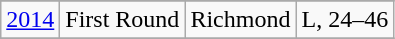<table class="wikitable" style="text-align:center">
<tr>
</tr>
<tr align="center">
<td><a href='#'>2014</a></td>
<td>First Round</td>
<td>Richmond</td>
<td>L, 24–46</td>
</tr>
<tr>
</tr>
</table>
